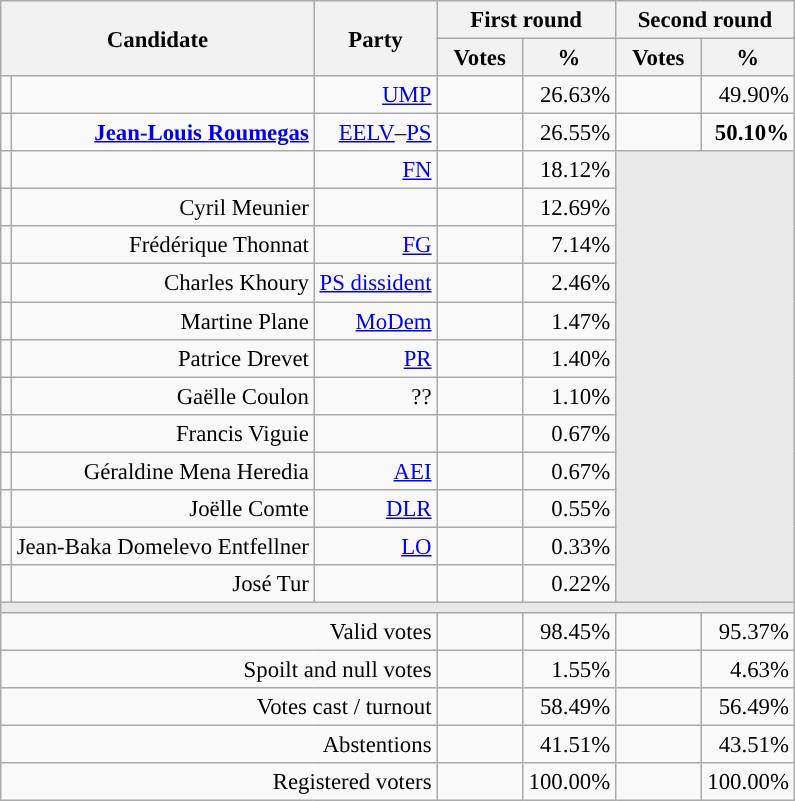<table class="wikitable" style="text-align:right;font-size:95%;">
<tr>
<th rowspan=2 colspan=2>Candidate</th>
<th rowspan=2 colspan=1>Party</th>
<th colspan=2>First round</th>
<th colspan=2>Second round</th>
</tr>
<tr>
<th style="width:50px;">Votes</th>
<th style="width:55px;">%</th>
<th style="width:50px;">Votes</th>
<th style="width:55px;">%</th>
</tr>
<tr>
<td style="color:inherit;background-color:"></td>
<td></td>
<td><a href='#'>UMP</a></td>
<td></td>
<td>26.63%</td>
<td></td>
<td>49.90%</td>
</tr>
<tr>
<td style="color:inherit;background-color:"></td>
<td><strong><a href='#'>Jean-Louis Roumegas</a></strong></td>
<td><a href='#'>EELV</a>–<a href='#'>PS</a></td>
<td></td>
<td>26.55%</td>
<td><strong></strong></td>
<td><strong>50.10%</strong></td>
</tr>
<tr>
<td style="color:inherit;background-color:"></td>
<td></td>
<td><a href='#'>FN</a></td>
<td></td>
<td>18.12%</td>
<td colspan=7 rowspan=12 style="background-color:#E9E9E9;"></td>
</tr>
<tr>
<td style="background-color:;"></td>
<td>Cyril Meunier</td>
<td></td>
<td></td>
<td>12.69%</td>
</tr>
<tr>
<td style="color:inherit;background-color:"></td>
<td>Frédérique Thonnat</td>
<td><a href='#'>FG</a></td>
<td></td>
<td>7.14%</td>
</tr>
<tr>
<td style="color:inherit;background-color:"></td>
<td>Charles Khoury</td>
<td><a href='#'>PS dissident</a></td>
<td></td>
<td>2.46%</td>
</tr>
<tr>
<td style="color:inherit;background-color:"></td>
<td>Martine Plane</td>
<td><a href='#'>MoDem</a></td>
<td></td>
<td>1.47%</td>
</tr>
<tr>
<td style="color:inherit;background-color:"></td>
<td>Patrice Drevet</td>
<td><a href='#'>PR</a></td>
<td></td>
<td>1.40%</td>
</tr>
<tr>
<td style="background-color:;"></td>
<td>Gaëlle Coulon</td>
<td>??</td>
<td></td>
<td>1.10%</td>
</tr>
<tr>
<td style="background-color:;"></td>
<td>Francis Viguie</td>
<td></td>
<td></td>
<td>0.67%</td>
</tr>
<tr>
<td style="color:inherit;background-color:"></td>
<td>Géraldine Mena Heredia</td>
<td><a href='#'>AEI</a></td>
<td></td>
<td>0.67%</td>
</tr>
<tr>
<td style="color:inherit;background-color:"></td>
<td>Joëlle Comte</td>
<td><a href='#'>DLR</a></td>
<td></td>
<td>0.55%</td>
</tr>
<tr>
<td style="color:inherit;background-color:"></td>
<td>Jean-Baka Domelevo Entfellner</td>
<td><a href='#'>LO</a></td>
<td></td>
<td>0.33%</td>
</tr>
<tr>
<td style="background-color:;"></td>
<td>José Tur</td>
<td></td>
<td></td>
<td>0.22%</td>
</tr>
<tr>
<td colspan=7 style="background-color:#E9E9E9;"></td>
</tr>
<tr>
<td colspan=3>Valid votes</td>
<td></td>
<td>98.45%</td>
<td></td>
<td>95.37%</td>
</tr>
<tr>
<td colspan=3>Spoilt and null votes</td>
<td></td>
<td>1.55%</td>
<td></td>
<td>4.63%</td>
</tr>
<tr>
<td colspan=3>Votes cast / turnout</td>
<td></td>
<td>58.49%</td>
<td></td>
<td>56.49%</td>
</tr>
<tr>
<td colspan=3>Abstentions</td>
<td></td>
<td>41.51%</td>
<td></td>
<td>43.51%</td>
</tr>
<tr>
<td colspan=3>Registered voters</td>
<td></td>
<td>100.00%</td>
<td></td>
<td>100.00%</td>
</tr>
</table>
